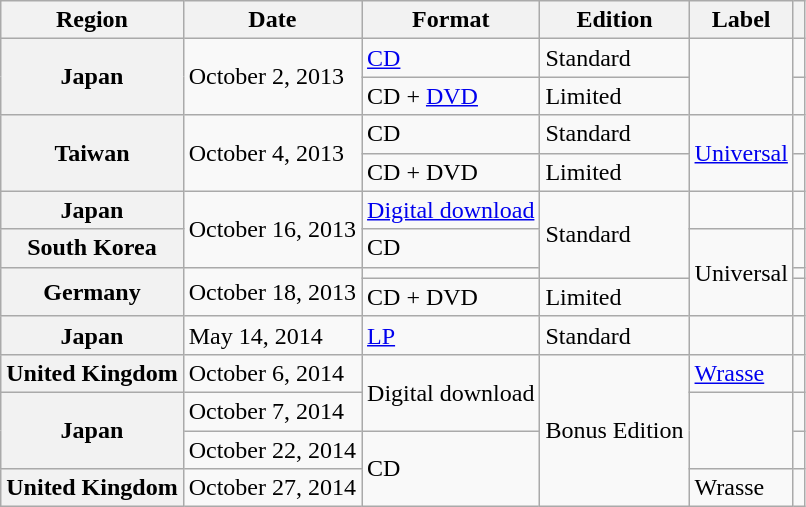<table class="wikitable plainrowheaders">
<tr>
<th scope="col">Region</th>
<th scope="col">Date</th>
<th scope="col">Format</th>
<th scope="col">Edition</th>
<th scope="col">Label</th>
<th scope="col"></th>
</tr>
<tr>
<th scope="row" rowspan="2">Japan</th>
<td rowspan="2">October 2, 2013</td>
<td><a href='#'>CD</a></td>
<td>Standard</td>
<td rowspan="2"></td>
<td align="center"></td>
</tr>
<tr>
<td>CD + <a href='#'>DVD</a></td>
<td>Limited</td>
<td align="center"></td>
</tr>
<tr>
<th scope="row" rowspan="2">Taiwan</th>
<td rowspan="2">October 4, 2013</td>
<td>CD</td>
<td>Standard</td>
<td rowspan="2"><a href='#'>Universal</a></td>
<td align="center"></td>
</tr>
<tr>
<td>CD + DVD</td>
<td>Limited</td>
<td align="center"></td>
</tr>
<tr>
<th scope="row">Japan</th>
<td rowspan="2">October 16, 2013</td>
<td><a href='#'>Digital download</a></td>
<td rowspan="3">Standard</td>
<td></td>
<td align="center"></td>
</tr>
<tr>
<th scope="row">South Korea</th>
<td>CD</td>
<td rowspan="3">Universal</td>
<td align="center"></td>
</tr>
<tr>
<th scope="row" rowspan="2">Germany</th>
<td rowspan="2">October 18, 2013</td>
<td></td>
<td align="center"></td>
</tr>
<tr>
<td>CD + DVD</td>
<td>Limited</td>
<td align="center"></td>
</tr>
<tr>
<th scope="row">Japan</th>
<td>May 14, 2014</td>
<td><a href='#'>LP</a></td>
<td>Standard</td>
<td></td>
<td align="center"></td>
</tr>
<tr>
<th scope="row">United Kingdom</th>
<td>October 6, 2014</td>
<td rowspan="2">Digital download</td>
<td rowspan="4">Bonus Edition</td>
<td><a href='#'>Wrasse</a></td>
<td align="center"></td>
</tr>
<tr>
<th scope="row" rowspan="2">Japan</th>
<td>October 7, 2014</td>
<td rowspan="2"></td>
<td align="center"></td>
</tr>
<tr>
<td>October 22, 2014</td>
<td rowspan="2">CD</td>
<td align="center"></td>
</tr>
<tr>
<th scope="row">United Kingdom</th>
<td>October 27, 2014</td>
<td>Wrasse</td>
<td align="center"></td>
</tr>
</table>
